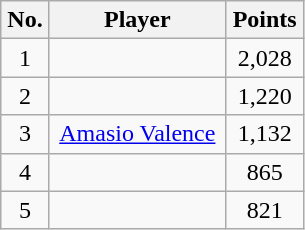<table class="wikitable sortable" style="text-align:center">
<tr>
<th width=25>No.</th>
<th width=110>Player</th>
<th width=45>Points</th>
</tr>
<tr>
<td>1</td>
<td></td>
<td>2,028</td>
</tr>
<tr>
<td>2</td>
<td><strong></strong></td>
<td>1,220</td>
</tr>
<tr>
<td>3</td>
<td><a href='#'>Amasio Valence</a></td>
<td>1,132</td>
</tr>
<tr>
<td>4</td>
<td></td>
<td>865</td>
</tr>
<tr>
<td>5</td>
<td><strong></strong></td>
<td>821</td>
</tr>
</table>
